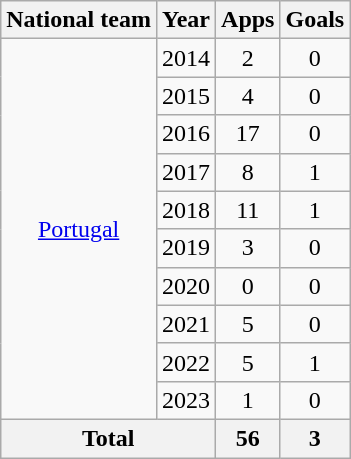<table class="wikitable" style="text-align:center">
<tr>
<th>National team</th>
<th>Year</th>
<th>Apps</th>
<th>Goals</th>
</tr>
<tr>
<td rowspan="10"><a href='#'>Portugal</a></td>
<td>2014</td>
<td>2</td>
<td>0</td>
</tr>
<tr>
<td>2015</td>
<td>4</td>
<td>0</td>
</tr>
<tr>
<td>2016</td>
<td>17</td>
<td>0</td>
</tr>
<tr>
<td>2017</td>
<td>8</td>
<td>1</td>
</tr>
<tr>
<td>2018</td>
<td>11</td>
<td>1</td>
</tr>
<tr>
<td>2019</td>
<td>3</td>
<td>0</td>
</tr>
<tr>
<td>2020</td>
<td>0</td>
<td>0</td>
</tr>
<tr>
<td>2021</td>
<td>5</td>
<td>0</td>
</tr>
<tr>
<td>2022</td>
<td>5</td>
<td>1</td>
</tr>
<tr>
<td>2023</td>
<td>1</td>
<td>0</td>
</tr>
<tr>
<th colspan="2">Total</th>
<th>56</th>
<th>3</th>
</tr>
</table>
